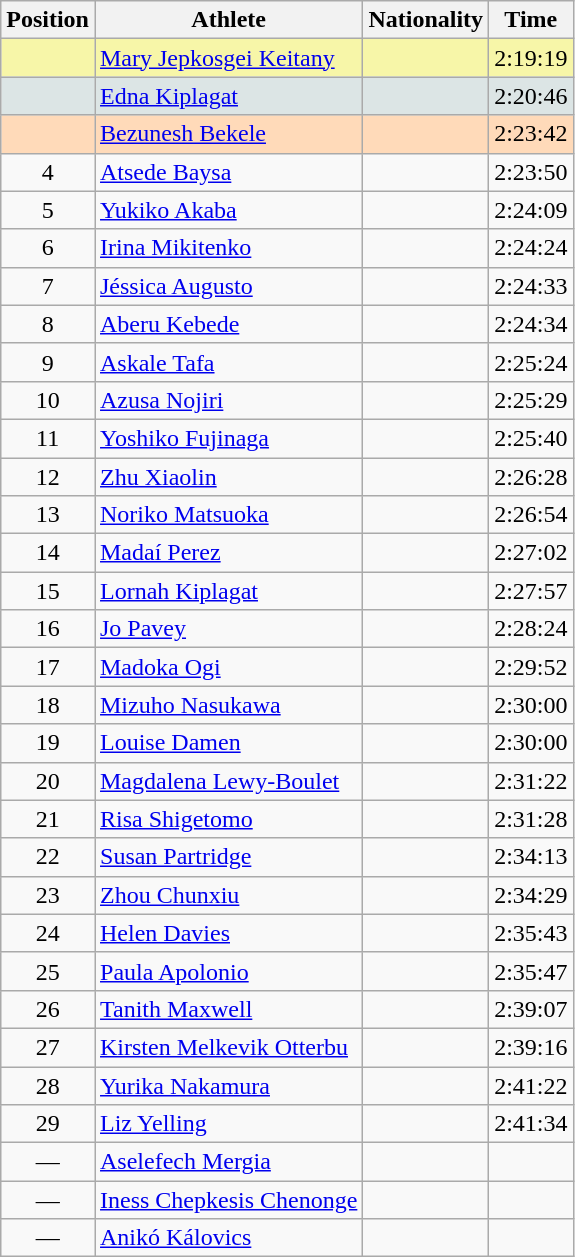<table class="wikitable sortable">
<tr>
<th>Position</th>
<th>Athlete</th>
<th>Nationality</th>
<th>Time</th>
</tr>
<tr bgcolor="#F7F6A8">
<td align=center></td>
<td><a href='#'>Mary Jepkosgei Keitany</a></td>
<td></td>
<td>2:19:19</td>
</tr>
<tr bgcolor="#DCE5E5">
<td align=center></td>
<td><a href='#'>Edna Kiplagat</a></td>
<td></td>
<td>2:20:46</td>
</tr>
<tr bgcolor="#FFDAB9">
<td align=center></td>
<td><a href='#'>Bezunesh Bekele</a></td>
<td></td>
<td>2:23:42</td>
</tr>
<tr>
<td align=center>4</td>
<td><a href='#'>Atsede Baysa</a></td>
<td></td>
<td>2:23:50</td>
</tr>
<tr>
<td align=center>5</td>
<td><a href='#'>Yukiko Akaba</a></td>
<td></td>
<td>2:24:09</td>
</tr>
<tr>
<td align=center>6</td>
<td><a href='#'>Irina Mikitenko</a></td>
<td></td>
<td>2:24:24</td>
</tr>
<tr>
<td align=center>7</td>
<td><a href='#'>Jéssica Augusto</a></td>
<td></td>
<td>2:24:33</td>
</tr>
<tr>
<td align=center>8</td>
<td><a href='#'>Aberu Kebede</a></td>
<td></td>
<td>2:24:34</td>
</tr>
<tr>
<td align=center>9</td>
<td><a href='#'>Askale Tafa</a></td>
<td></td>
<td>2:25:24</td>
</tr>
<tr>
<td align=center>10</td>
<td><a href='#'>Azusa Nojiri</a></td>
<td></td>
<td>2:25:29</td>
</tr>
<tr>
<td align=center>11</td>
<td><a href='#'>Yoshiko Fujinaga</a></td>
<td></td>
<td>2:25:40</td>
</tr>
<tr>
<td align=center>12</td>
<td><a href='#'>Zhu Xiaolin</a></td>
<td></td>
<td>2:26:28</td>
</tr>
<tr>
<td align=center>13</td>
<td><a href='#'>Noriko Matsuoka</a></td>
<td></td>
<td>2:26:54</td>
</tr>
<tr>
<td align=center>14</td>
<td><a href='#'>Madaí Perez</a></td>
<td></td>
<td>2:27:02</td>
</tr>
<tr>
<td align=center>15</td>
<td><a href='#'>Lornah Kiplagat</a></td>
<td></td>
<td>2:27:57</td>
</tr>
<tr>
<td align=center>16</td>
<td><a href='#'>Jo Pavey</a></td>
<td></td>
<td>2:28:24</td>
</tr>
<tr>
<td align=center>17</td>
<td><a href='#'>Madoka Ogi</a></td>
<td></td>
<td>2:29:52</td>
</tr>
<tr>
<td align=center>18</td>
<td><a href='#'>Mizuho Nasukawa</a></td>
<td></td>
<td>2:30:00</td>
</tr>
<tr>
<td align=center>19</td>
<td><a href='#'>Louise Damen</a></td>
<td></td>
<td>2:30:00</td>
</tr>
<tr>
<td align=center>20</td>
<td><a href='#'>Magdalena Lewy-Boulet</a></td>
<td></td>
<td>2:31:22</td>
</tr>
<tr>
<td align=center>21</td>
<td><a href='#'>Risa Shigetomo</a></td>
<td></td>
<td>2:31:28</td>
</tr>
<tr>
<td align=center>22</td>
<td><a href='#'>Susan Partridge</a></td>
<td></td>
<td>2:34:13</td>
</tr>
<tr>
<td align=center>23</td>
<td><a href='#'>Zhou Chunxiu</a></td>
<td></td>
<td>2:34:29</td>
</tr>
<tr>
<td align=center>24</td>
<td><a href='#'>Helen Davies</a></td>
<td></td>
<td>2:35:43</td>
</tr>
<tr>
<td align=center>25</td>
<td><a href='#'>Paula Apolonio</a></td>
<td></td>
<td>2:35:47</td>
</tr>
<tr>
<td align=center>26</td>
<td><a href='#'>Tanith Maxwell</a></td>
<td></td>
<td>2:39:07</td>
</tr>
<tr>
<td align=center>27</td>
<td><a href='#'>Kirsten Melkevik Otterbu</a></td>
<td></td>
<td>2:39:16</td>
</tr>
<tr>
<td align=center>28</td>
<td><a href='#'>Yurika Nakamura</a></td>
<td></td>
<td>2:41:22</td>
</tr>
<tr>
<td align=center>29</td>
<td><a href='#'>Liz Yelling</a></td>
<td></td>
<td>2:41:34</td>
</tr>
<tr>
<td align=center>—</td>
<td><a href='#'>Aselefech Mergia</a></td>
<td></td>
<td></td>
</tr>
<tr>
<td align=center>—</td>
<td><a href='#'>Iness Chepkesis Chenonge</a></td>
<td></td>
<td></td>
</tr>
<tr>
<td align=center>—</td>
<td><a href='#'>Anikó Kálovics</a></td>
<td></td>
<td></td>
</tr>
</table>
